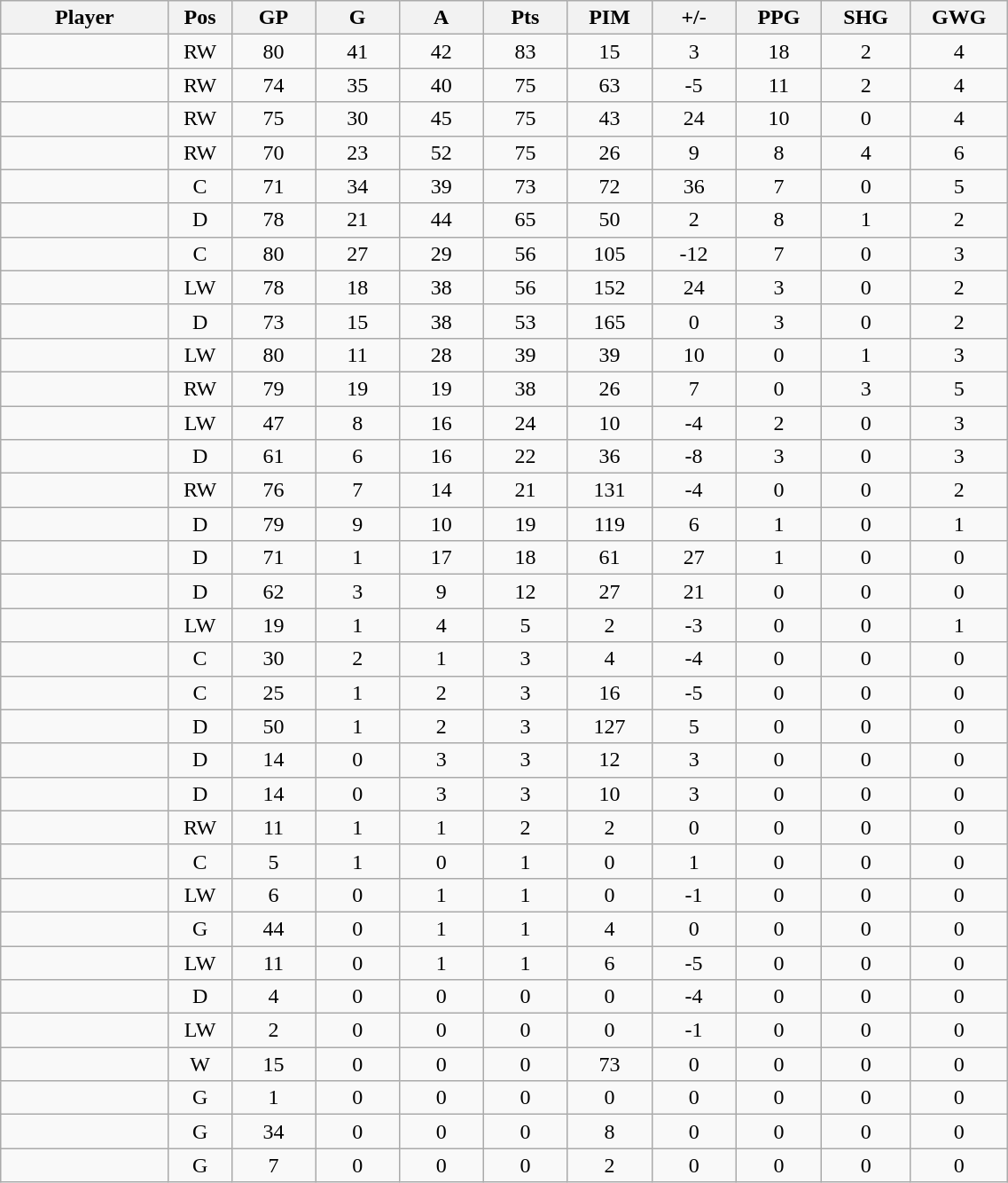<table class="wikitable sortable" width="60%">
<tr ALIGN="center">
<th bgcolor="#DDDDFF" width="10%">Player</th>
<th bgcolor="#DDDDFF" width="3%" title="Position">Pos</th>
<th bgcolor="#DDDDFF" width="5%" title="Games played">GP</th>
<th bgcolor="#DDDDFF" width="5%" title="Goals">G</th>
<th bgcolor="#DDDDFF" width="5%" title="Assists">A</th>
<th bgcolor="#DDDDFF" width="5%" title="Points">Pts</th>
<th bgcolor="#DDDDFF" width="5%" title="Penalties in minutes">PIM</th>
<th bgcolor="#DDDDFF" width="5%" title="Plus/minus">+/-</th>
<th bgcolor="#DDDDFF" width="5%" title="Power-play goals">PPG</th>
<th bgcolor="#DDDDFF" width="5%" title="Short-handed goals">SHG</th>
<th bgcolor="#DDDDFF" width="5%" title="Game-winning goals">GWG</th>
</tr>
<tr align="center">
<td align="right"></td>
<td>RW</td>
<td>80</td>
<td>41</td>
<td>42</td>
<td>83</td>
<td>15</td>
<td>3</td>
<td>18</td>
<td>2</td>
<td>4</td>
</tr>
<tr align="center">
<td align="right"></td>
<td>RW</td>
<td>74</td>
<td>35</td>
<td>40</td>
<td>75</td>
<td>63</td>
<td>-5</td>
<td>11</td>
<td>2</td>
<td>4</td>
</tr>
<tr align="center">
<td align="right"></td>
<td>RW</td>
<td>75</td>
<td>30</td>
<td>45</td>
<td>75</td>
<td>43</td>
<td>24</td>
<td>10</td>
<td>0</td>
<td>4</td>
</tr>
<tr align="center">
<td align="right"></td>
<td>RW</td>
<td>70</td>
<td>23</td>
<td>52</td>
<td>75</td>
<td>26</td>
<td>9</td>
<td>8</td>
<td>4</td>
<td>6</td>
</tr>
<tr align="center">
<td align="right"></td>
<td>C</td>
<td>71</td>
<td>34</td>
<td>39</td>
<td>73</td>
<td>72</td>
<td>36</td>
<td>7</td>
<td>0</td>
<td>5</td>
</tr>
<tr align="center">
<td align="right"></td>
<td>D</td>
<td>78</td>
<td>21</td>
<td>44</td>
<td>65</td>
<td>50</td>
<td>2</td>
<td>8</td>
<td>1</td>
<td>2</td>
</tr>
<tr align="center">
<td align="right"></td>
<td>C</td>
<td>80</td>
<td>27</td>
<td>29</td>
<td>56</td>
<td>105</td>
<td>-12</td>
<td>7</td>
<td>0</td>
<td>3</td>
</tr>
<tr align="center">
<td align="right"></td>
<td>LW</td>
<td>78</td>
<td>18</td>
<td>38</td>
<td>56</td>
<td>152</td>
<td>24</td>
<td>3</td>
<td>0</td>
<td>2</td>
</tr>
<tr align="center">
<td align="right"></td>
<td>D</td>
<td>73</td>
<td>15</td>
<td>38</td>
<td>53</td>
<td>165</td>
<td>0</td>
<td>3</td>
<td>0</td>
<td>2</td>
</tr>
<tr align="center">
<td align="right"></td>
<td>LW</td>
<td>80</td>
<td>11</td>
<td>28</td>
<td>39</td>
<td>39</td>
<td>10</td>
<td>0</td>
<td>1</td>
<td>3</td>
</tr>
<tr align="center">
<td align="right"></td>
<td>RW</td>
<td>79</td>
<td>19</td>
<td>19</td>
<td>38</td>
<td>26</td>
<td>7</td>
<td>0</td>
<td>3</td>
<td>5</td>
</tr>
<tr align="center">
<td align="right"></td>
<td>LW</td>
<td>47</td>
<td>8</td>
<td>16</td>
<td>24</td>
<td>10</td>
<td>-4</td>
<td>2</td>
<td>0</td>
<td>3</td>
</tr>
<tr align="center">
<td align="right"></td>
<td>D</td>
<td>61</td>
<td>6</td>
<td>16</td>
<td>22</td>
<td>36</td>
<td>-8</td>
<td>3</td>
<td>0</td>
<td>3</td>
</tr>
<tr align="center">
<td align="right"></td>
<td>RW</td>
<td>76</td>
<td>7</td>
<td>14</td>
<td>21</td>
<td>131</td>
<td>-4</td>
<td>0</td>
<td>0</td>
<td>2</td>
</tr>
<tr align="center">
<td align="right"></td>
<td>D</td>
<td>79</td>
<td>9</td>
<td>10</td>
<td>19</td>
<td>119</td>
<td>6</td>
<td>1</td>
<td>0</td>
<td>1</td>
</tr>
<tr align="center">
<td align="right"></td>
<td>D</td>
<td>71</td>
<td>1</td>
<td>17</td>
<td>18</td>
<td>61</td>
<td>27</td>
<td>1</td>
<td>0</td>
<td>0</td>
</tr>
<tr align="center">
<td align="right"></td>
<td>D</td>
<td>62</td>
<td>3</td>
<td>9</td>
<td>12</td>
<td>27</td>
<td>21</td>
<td>0</td>
<td>0</td>
<td>0</td>
</tr>
<tr align="center">
<td align="right"></td>
<td>LW</td>
<td>19</td>
<td>1</td>
<td>4</td>
<td>5</td>
<td>2</td>
<td>-3</td>
<td>0</td>
<td>0</td>
<td>1</td>
</tr>
<tr align="center">
<td align="right"></td>
<td>C</td>
<td>30</td>
<td>2</td>
<td>1</td>
<td>3</td>
<td>4</td>
<td>-4</td>
<td>0</td>
<td>0</td>
<td>0</td>
</tr>
<tr align="center">
<td align="right"></td>
<td>C</td>
<td>25</td>
<td>1</td>
<td>2</td>
<td>3</td>
<td>16</td>
<td>-5</td>
<td>0</td>
<td>0</td>
<td>0</td>
</tr>
<tr align="center">
<td align="right"></td>
<td>D</td>
<td>50</td>
<td>1</td>
<td>2</td>
<td>3</td>
<td>127</td>
<td>5</td>
<td>0</td>
<td>0</td>
<td>0</td>
</tr>
<tr align="center">
<td align="right"></td>
<td>D</td>
<td>14</td>
<td>0</td>
<td>3</td>
<td>3</td>
<td>12</td>
<td>3</td>
<td>0</td>
<td>0</td>
<td>0</td>
</tr>
<tr align="center">
<td align="right"></td>
<td>D</td>
<td>14</td>
<td>0</td>
<td>3</td>
<td>3</td>
<td>10</td>
<td>3</td>
<td>0</td>
<td>0</td>
<td>0</td>
</tr>
<tr align="center">
<td align="right"></td>
<td>RW</td>
<td>11</td>
<td>1</td>
<td>1</td>
<td>2</td>
<td>2</td>
<td>0</td>
<td>0</td>
<td>0</td>
<td>0</td>
</tr>
<tr align="center">
<td align="right"></td>
<td>C</td>
<td>5</td>
<td>1</td>
<td>0</td>
<td>1</td>
<td>0</td>
<td>1</td>
<td>0</td>
<td>0</td>
<td>0</td>
</tr>
<tr align="center">
<td align="right"></td>
<td>LW</td>
<td>6</td>
<td>0</td>
<td>1</td>
<td>1</td>
<td>0</td>
<td>-1</td>
<td>0</td>
<td>0</td>
<td>0</td>
</tr>
<tr align="center">
<td align="right"></td>
<td>G</td>
<td>44</td>
<td>0</td>
<td>1</td>
<td>1</td>
<td>4</td>
<td>0</td>
<td>0</td>
<td>0</td>
<td>0</td>
</tr>
<tr align="center">
<td align="right"></td>
<td>LW</td>
<td>11</td>
<td>0</td>
<td>1</td>
<td>1</td>
<td>6</td>
<td>-5</td>
<td>0</td>
<td>0</td>
<td>0</td>
</tr>
<tr align="center">
<td align="right"></td>
<td>D</td>
<td>4</td>
<td>0</td>
<td>0</td>
<td>0</td>
<td>0</td>
<td>-4</td>
<td>0</td>
<td>0</td>
<td>0</td>
</tr>
<tr align="center">
<td align="right"></td>
<td>LW</td>
<td>2</td>
<td>0</td>
<td>0</td>
<td>0</td>
<td>0</td>
<td>-1</td>
<td>0</td>
<td>0</td>
<td>0</td>
</tr>
<tr align="center">
<td align="right"></td>
<td>W</td>
<td>15</td>
<td>0</td>
<td>0</td>
<td>0</td>
<td>73</td>
<td>0</td>
<td>0</td>
<td>0</td>
<td>0</td>
</tr>
<tr align="center">
<td align="right"></td>
<td>G</td>
<td>1</td>
<td>0</td>
<td>0</td>
<td>0</td>
<td>0</td>
<td>0</td>
<td>0</td>
<td>0</td>
<td>0</td>
</tr>
<tr align="center">
<td align="right"></td>
<td>G</td>
<td>34</td>
<td>0</td>
<td>0</td>
<td>0</td>
<td>8</td>
<td>0</td>
<td>0</td>
<td>0</td>
<td>0</td>
</tr>
<tr align="center">
<td align="right"></td>
<td>G</td>
<td>7</td>
<td>0</td>
<td>0</td>
<td>0</td>
<td>2</td>
<td>0</td>
<td>0</td>
<td>0</td>
<td>0</td>
</tr>
</table>
